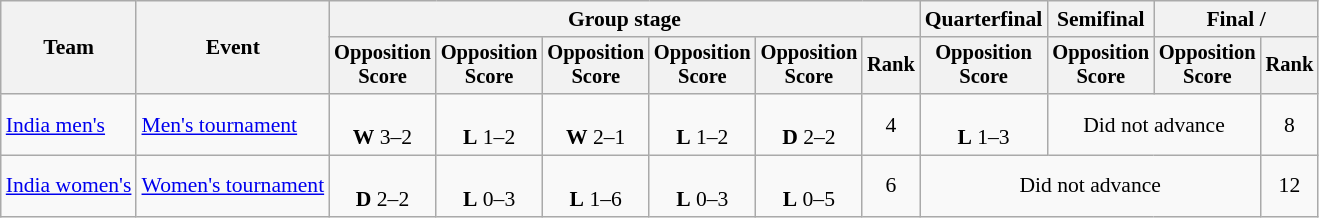<table class="wikitable" style="font-size:90%">
<tr>
<th rowspan=2>Team</th>
<th rowspan=2>Event</th>
<th colspan=6>Group stage</th>
<th>Quarterfinal</th>
<th>Semifinal</th>
<th colspan=2>Final / </th>
</tr>
<tr style="font-size:95%">
<th>Opposition<br>Score</th>
<th>Opposition<br>Score</th>
<th>Opposition<br>Score</th>
<th>Opposition<br>Score</th>
<th>Opposition<br>Score</th>
<th>Rank</th>
<th>Opposition<br>Score</th>
<th>Opposition<br>Score</th>
<th>Opposition<br>Score</th>
<th>Rank</th>
</tr>
<tr align=center>
<td align=left><a href='#'>India men's</a></td>
<td align=left><a href='#'>Men's tournament</a></td>
<td><br><strong>W</strong> 3–2</td>
<td><br><strong>L</strong> 1–2</td>
<td><br><strong>W</strong> 2–1</td>
<td><br><strong>L</strong> 1–2</td>
<td><br><strong>D</strong> 2–2</td>
<td>4</td>
<td><br><strong>L</strong> 1–3</td>
<td colspan=2>Did not advance</td>
<td>8</td>
</tr>
<tr align=center>
<td align=left><a href='#'>India women's</a></td>
<td align=left><a href='#'>Women's tournament</a></td>
<td><br><strong>D</strong> 2–2</td>
<td><br><strong>L</strong> 0–3</td>
<td><br><strong>L</strong> 1–6</td>
<td><br><strong>L</strong> 0–3</td>
<td><br><strong>L</strong> 0–5</td>
<td>6</td>
<td colspan=3>Did not advance</td>
<td>12</td>
</tr>
</table>
